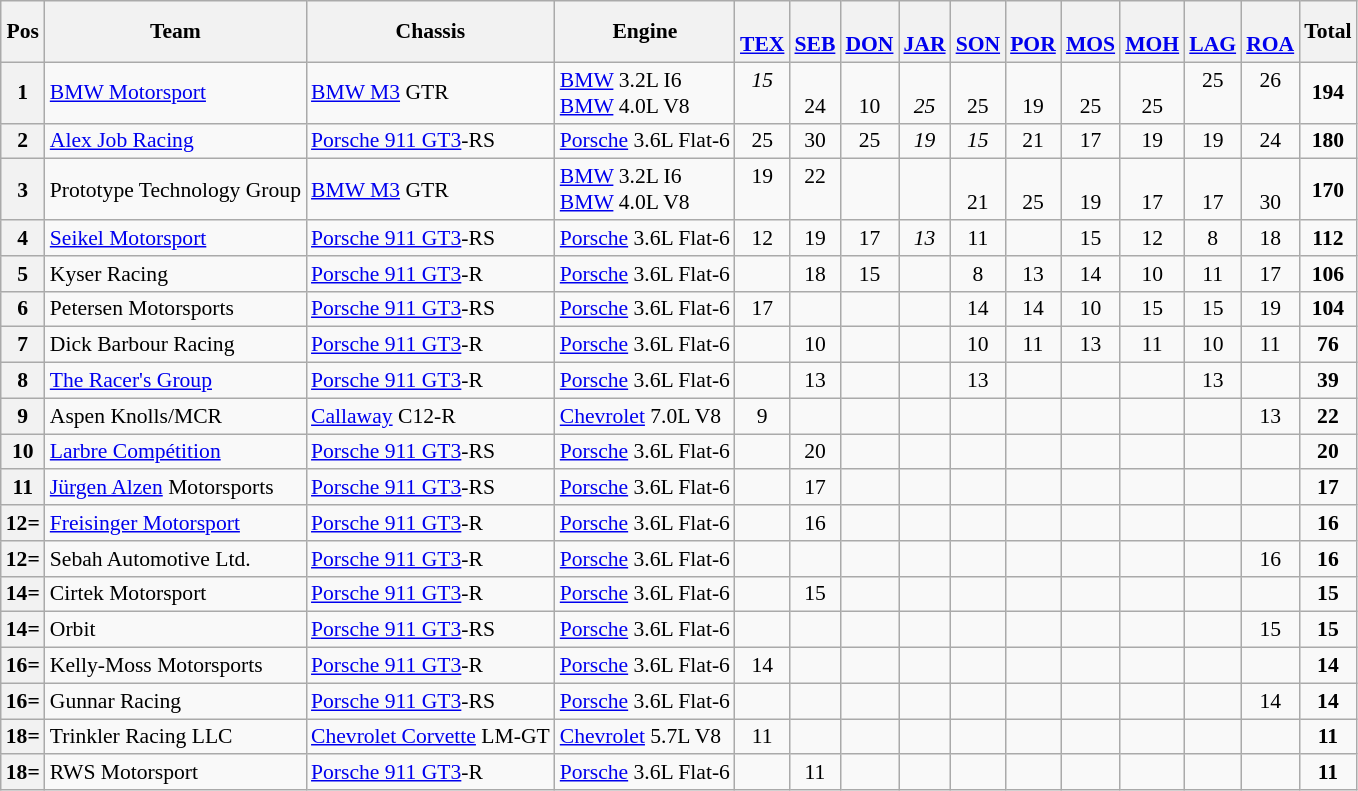<table class="wikitable" style="font-size: 90%;">
<tr>
<th>Pos</th>
<th>Team</th>
<th>Chassis</th>
<th>Engine</th>
<th><br><a href='#'>TEX</a></th>
<th><br><a href='#'>SEB</a></th>
<th><br><a href='#'>DON</a></th>
<th><br><a href='#'>JAR</a></th>
<th><br><a href='#'>SON</a></th>
<th><br><a href='#'>POR</a></th>
<th><br><a href='#'>MOS</a></th>
<th><br><a href='#'>MOH</a></th>
<th><br><a href='#'>LAG</a></th>
<th><br><a href='#'>ROA</a></th>
<th>Total</th>
</tr>
<tr>
<th>1</th>
<td> <a href='#'>BMW Motorsport</a></td>
<td><a href='#'>BMW M3</a> GTR</td>
<td><a href='#'>BMW</a> 3.2L I6<br><a href='#'>BMW</a> 4.0L V8</td>
<td align="center"><em>15</em><br><br></td>
<td align="center"><br>24</td>
<td align="center"><br>10</td>
<td align="center"><br><em>25</em></td>
<td align="center"><br>25</td>
<td align="center"><br>19</td>
<td align="center"><br>25</td>
<td align="center"><br>25</td>
<td align="center">25<br><br></td>
<td align="center">26<br><br></td>
<td align="center"><strong>194</strong></td>
</tr>
<tr>
<th>2</th>
<td> <a href='#'>Alex Job Racing</a></td>
<td><a href='#'>Porsche 911 GT3</a>-RS</td>
<td><a href='#'>Porsche</a> 3.6L Flat-6</td>
<td align="center">25</td>
<td align="center">30</td>
<td align="center">25</td>
<td align="center"><em>19</em></td>
<td align="center"><em>15</em></td>
<td align="center">21</td>
<td align="center">17</td>
<td align="center">19</td>
<td align="center">19</td>
<td align="center">24</td>
<td align="center"><strong>180</strong></td>
</tr>
<tr>
<th>3</th>
<td> Prototype Technology Group</td>
<td><a href='#'>BMW M3</a> GTR</td>
<td><a href='#'>BMW</a> 3.2L I6<br><a href='#'>BMW</a> 4.0L V8</td>
<td align="center">19<br><br></td>
<td align="center">22<br><br></td>
<td></td>
<td></td>
<td align="center"><br>21</td>
<td align="center"><br>25</td>
<td align="center"><br>19</td>
<td align="center"><br>17</td>
<td align="center"><br>17</td>
<td align="center"><br>30</td>
<td align="center"><strong>170</strong></td>
</tr>
<tr>
<th>4</th>
<td> <a href='#'>Seikel Motorsport</a></td>
<td><a href='#'>Porsche 911 GT3</a>-RS</td>
<td><a href='#'>Porsche</a> 3.6L Flat-6</td>
<td align="center">12</td>
<td align="center">19</td>
<td align="center">17</td>
<td align="center"><em>13</em></td>
<td align="center">11</td>
<td></td>
<td align="center">15</td>
<td align="center">12</td>
<td align="center">8</td>
<td align="center">18</td>
<td align="center"><strong>112</strong></td>
</tr>
<tr>
<th>5</th>
<td> Kyser Racing</td>
<td><a href='#'>Porsche 911 GT3</a>-R</td>
<td><a href='#'>Porsche</a> 3.6L Flat-6</td>
<td></td>
<td align="center">18</td>
<td align="center">15</td>
<td></td>
<td align="center">8</td>
<td align="center">13</td>
<td align="center">14</td>
<td align="center">10</td>
<td align="center">11</td>
<td align="center">17</td>
<td align="center"><strong>106</strong></td>
</tr>
<tr>
<th>6</th>
<td> Petersen Motorsports</td>
<td><a href='#'>Porsche 911 GT3</a>-RS</td>
<td><a href='#'>Porsche</a> 3.6L Flat-6</td>
<td align="center">17</td>
<td></td>
<td></td>
<td></td>
<td align="center">14</td>
<td align="center">14</td>
<td align="center">10</td>
<td align="center">15</td>
<td align="center">15</td>
<td align="center">19</td>
<td align="center"><strong>104</strong></td>
</tr>
<tr>
<th>7</th>
<td> Dick Barbour Racing</td>
<td><a href='#'>Porsche 911 GT3</a>-R</td>
<td><a href='#'>Porsche</a> 3.6L Flat-6</td>
<td></td>
<td align="center">10</td>
<td></td>
<td></td>
<td align="center">10</td>
<td align="center">11</td>
<td align="center">13</td>
<td align="center">11</td>
<td align="center">10</td>
<td align="center">11</td>
<td align="center"><strong>76</strong></td>
</tr>
<tr>
<th>8</th>
<td> <a href='#'>The Racer's Group</a></td>
<td><a href='#'>Porsche 911 GT3</a>-R</td>
<td><a href='#'>Porsche</a> 3.6L Flat-6</td>
<td></td>
<td align="center">13</td>
<td></td>
<td></td>
<td align="center">13</td>
<td></td>
<td></td>
<td></td>
<td align="center">13</td>
<td></td>
<td align="center"><strong>39</strong></td>
</tr>
<tr>
<th>9</th>
<td> Aspen Knolls/MCR</td>
<td><a href='#'>Callaway</a> C12-R</td>
<td><a href='#'>Chevrolet</a> 7.0L V8</td>
<td align="center">9</td>
<td></td>
<td></td>
<td></td>
<td></td>
<td></td>
<td></td>
<td></td>
<td></td>
<td align="center">13</td>
<td align="center"><strong>22</strong></td>
</tr>
<tr>
<th>10</th>
<td> <a href='#'>Larbre Compétition</a></td>
<td><a href='#'>Porsche 911 GT3</a>-RS</td>
<td><a href='#'>Porsche</a> 3.6L Flat-6</td>
<td></td>
<td align="center">20</td>
<td></td>
<td></td>
<td></td>
<td></td>
<td></td>
<td></td>
<td></td>
<td></td>
<td align="center"><strong>20</strong></td>
</tr>
<tr>
<th>11</th>
<td> <a href='#'>Jürgen Alzen</a> Motorsports</td>
<td><a href='#'>Porsche 911 GT3</a>-RS</td>
<td><a href='#'>Porsche</a> 3.6L Flat-6</td>
<td></td>
<td align="center">17</td>
<td></td>
<td></td>
<td></td>
<td></td>
<td></td>
<td></td>
<td></td>
<td></td>
<td align="center"><strong>17</strong></td>
</tr>
<tr>
<th>12=</th>
<td> <a href='#'>Freisinger Motorsport</a></td>
<td><a href='#'>Porsche 911 GT3</a>-R</td>
<td><a href='#'>Porsche</a> 3.6L Flat-6</td>
<td></td>
<td align="center">16</td>
<td></td>
<td></td>
<td></td>
<td></td>
<td></td>
<td></td>
<td></td>
<td></td>
<td align="center"><strong>16</strong></td>
</tr>
<tr>
<th>12=</th>
<td> Sebah Automotive Ltd.</td>
<td><a href='#'>Porsche 911 GT3</a>-R</td>
<td><a href='#'>Porsche</a> 3.6L Flat-6</td>
<td></td>
<td></td>
<td></td>
<td></td>
<td></td>
<td></td>
<td></td>
<td></td>
<td></td>
<td align="center">16</td>
<td align="center"><strong>16</strong></td>
</tr>
<tr>
<th>14=</th>
<td> Cirtek Motorsport</td>
<td><a href='#'>Porsche 911 GT3</a>-R</td>
<td><a href='#'>Porsche</a> 3.6L Flat-6</td>
<td></td>
<td align="center">15</td>
<td></td>
<td></td>
<td></td>
<td></td>
<td></td>
<td></td>
<td></td>
<td></td>
<td align="center"><strong>15</strong></td>
</tr>
<tr>
<th>14=</th>
<td> Orbit</td>
<td><a href='#'>Porsche 911 GT3</a>-RS</td>
<td><a href='#'>Porsche</a> 3.6L Flat-6</td>
<td></td>
<td></td>
<td></td>
<td></td>
<td></td>
<td></td>
<td></td>
<td></td>
<td></td>
<td align="center">15</td>
<td align="center"><strong>15</strong></td>
</tr>
<tr>
<th>16=</th>
<td> Kelly-Moss Motorsports</td>
<td><a href='#'>Porsche 911 GT3</a>-R</td>
<td><a href='#'>Porsche</a> 3.6L Flat-6</td>
<td align="center">14</td>
<td></td>
<td></td>
<td></td>
<td></td>
<td></td>
<td></td>
<td></td>
<td></td>
<td></td>
<td align="center"><strong>14</strong></td>
</tr>
<tr>
<th>16=</th>
<td> Gunnar Racing</td>
<td><a href='#'>Porsche 911 GT3</a>-RS</td>
<td><a href='#'>Porsche</a> 3.6L Flat-6</td>
<td></td>
<td></td>
<td></td>
<td></td>
<td></td>
<td></td>
<td></td>
<td></td>
<td></td>
<td align="center">14</td>
<td align="center"><strong>14</strong></td>
</tr>
<tr>
<th>18=</th>
<td> Trinkler Racing LLC</td>
<td><a href='#'>Chevrolet Corvette</a> LM-GT</td>
<td><a href='#'>Chevrolet</a> 5.7L V8</td>
<td align="center">11</td>
<td></td>
<td></td>
<td></td>
<td></td>
<td></td>
<td></td>
<td></td>
<td></td>
<td></td>
<td align="center"><strong>11</strong></td>
</tr>
<tr>
<th>18=</th>
<td> RWS Motorsport</td>
<td><a href='#'>Porsche 911 GT3</a>-R</td>
<td><a href='#'>Porsche</a> 3.6L Flat-6</td>
<td></td>
<td align="center">11</td>
<td></td>
<td></td>
<td></td>
<td></td>
<td></td>
<td></td>
<td></td>
<td></td>
<td align="center"><strong>11</strong></td>
</tr>
</table>
